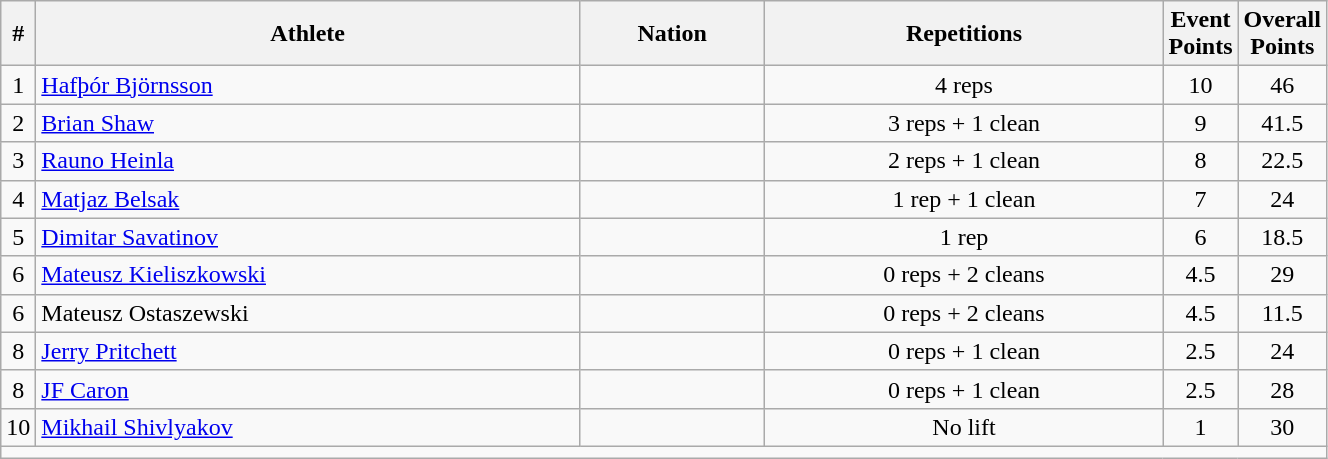<table class="wikitable sortable" style="text-align:center;width: 70%;">
<tr>
<th scope="col" style="width: 10px;">#</th>
<th scope="col">Athlete</th>
<th scope="col">Nation</th>
<th scope="col">Repetitions</th>
<th scope="col" style="width: 10px;">Event Points</th>
<th scope="col" style="width: 10px;">Overall Points</th>
</tr>
<tr>
<td>1</td>
<td align=left><a href='#'>Hafþór Björnsson</a></td>
<td align=left></td>
<td>4 reps</td>
<td>10</td>
<td>46</td>
</tr>
<tr>
<td>2</td>
<td align=left><a href='#'>Brian Shaw</a></td>
<td align=left></td>
<td>3 reps + 1 clean</td>
<td>9</td>
<td>41.5</td>
</tr>
<tr>
<td>3</td>
<td align=left><a href='#'>Rauno Heinla</a></td>
<td align=left></td>
<td>2 reps + 1 clean</td>
<td>8</td>
<td>22.5</td>
</tr>
<tr>
<td>4</td>
<td align=left><a href='#'>Matjaz Belsak</a></td>
<td align=left></td>
<td>1 rep + 1 clean</td>
<td>7</td>
<td>24</td>
</tr>
<tr>
<td>5</td>
<td align=left><a href='#'>Dimitar Savatinov</a></td>
<td align=left></td>
<td>1 rep</td>
<td>6</td>
<td>18.5</td>
</tr>
<tr>
<td>6</td>
<td align=left><a href='#'>Mateusz Kieliszkowski</a></td>
<td align=left></td>
<td>0 reps + 2 cleans</td>
<td>4.5</td>
<td>29</td>
</tr>
<tr>
<td>6</td>
<td align=left>Mateusz Ostaszewski</td>
<td align=left></td>
<td>0 reps + 2 cleans</td>
<td>4.5</td>
<td>11.5</td>
</tr>
<tr>
<td>8</td>
<td align=left><a href='#'>Jerry Pritchett</a></td>
<td align=left></td>
<td>0 reps + 1 clean</td>
<td>2.5</td>
<td>24</td>
</tr>
<tr>
<td>8</td>
<td align=left><a href='#'>JF Caron</a></td>
<td align=left></td>
<td>0 reps + 1 clean</td>
<td>2.5</td>
<td>28</td>
</tr>
<tr>
<td>10</td>
<td align=left><a href='#'>Mikhail Shivlyakov</a></td>
<td align=left></td>
<td>No lift</td>
<td>1</td>
<td>30</td>
</tr>
<tr class="sortbottom">
<td colspan="6"></td>
</tr>
</table>
